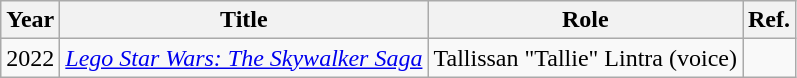<table class="wikitable sortable">
<tr>
<th>Year</th>
<th>Title</th>
<th>Role</th>
<th class="unsortable">Ref.</th>
</tr>
<tr>
<td>2022</td>
<td><em><a href='#'>Lego Star Wars: The Skywalker Saga</a></em></td>
<td>Tallissan "Tallie" Lintra (voice)</td>
<td></td>
</tr>
</table>
